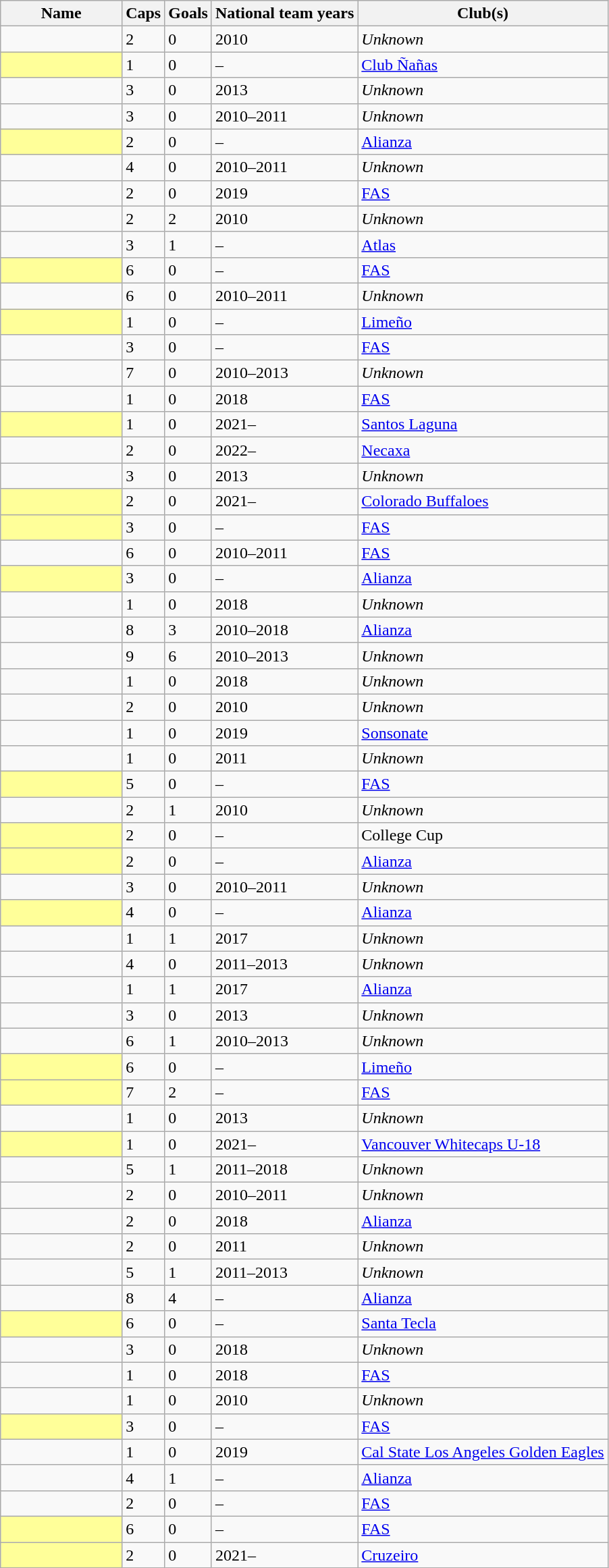<table class="wikitable sortable">
<tr>
<th width="20%">Name</th>
<th>Caps</th>
<th>Goals</th>
<th>National team years</th>
<th>Club(s)</th>
</tr>
<tr>
<td></td>
<td>2</td>
<td>0</td>
<td>2010</td>
<td><em>Unknown</em></td>
</tr>
<tr>
<td scope="row" style="background-color:#FFFF99" align="left"><strong></strong></td>
<td>1</td>
<td>0</td>
<td>–</td>
<td> <a href='#'>Club Ñañas</a></td>
</tr>
<tr>
<td></td>
<td>3</td>
<td>0</td>
<td>2013</td>
<td><em>Unknown</em></td>
</tr>
<tr>
<td></td>
<td>3</td>
<td>0</td>
<td>2010–2011</td>
<td><em>Unknown</em></td>
</tr>
<tr>
<td scope="row" style="background-color:#FFFF99" align="left"><strong></strong></td>
<td>2</td>
<td>0</td>
<td>–</td>
<td> <a href='#'>Alianza</a></td>
</tr>
<tr>
<td></td>
<td>4</td>
<td>0</td>
<td>2010–2011</td>
<td><em>Unknown</em></td>
</tr>
<tr>
<td></td>
<td>2</td>
<td>0</td>
<td>2019</td>
<td> <a href='#'>FAS</a></td>
</tr>
<tr>
<td></td>
<td>2</td>
<td>2</td>
<td>2010</td>
<td><em>Unknown</em></td>
</tr>
<tr>
<td></td>
<td>3</td>
<td>1</td>
<td>–</td>
<td> <a href='#'>Atlas</a></td>
</tr>
<tr>
<td scope="row" style="background-color:#FFFF99" align="left"><strong></strong></td>
<td>6</td>
<td>0</td>
<td>–</td>
<td> <a href='#'>FAS</a></td>
</tr>
<tr>
<td></td>
<td>6</td>
<td>0</td>
<td>2010–2011</td>
<td><em>Unknown</em></td>
</tr>
<tr>
<td scope="row" style="background-color:#FFFF99" align="left"><strong></strong></td>
<td>1</td>
<td>0</td>
<td>–</td>
<td> <a href='#'>Limeño</a></td>
</tr>
<tr>
<td></td>
<td>3</td>
<td>0</td>
<td>–</td>
<td> <a href='#'>FAS</a></td>
</tr>
<tr>
<td></td>
<td>7</td>
<td>0</td>
<td>2010–2013</td>
<td><em>Unknown</em></td>
</tr>
<tr>
<td></td>
<td>1</td>
<td>0</td>
<td>2018</td>
<td> <a href='#'>FAS</a></td>
</tr>
<tr>
<td scope="row" style="background-color:#FFFF99" align="left"><strong></strong></td>
<td>1</td>
<td>0</td>
<td>2021–</td>
<td> <a href='#'>Santos Laguna</a></td>
</tr>
<tr>
<td></td>
<td>2</td>
<td>0</td>
<td>2022–</td>
<td> <a href='#'>Necaxa</a></td>
</tr>
<tr>
<td></td>
<td>3</td>
<td>0</td>
<td>2013</td>
<td><em>Unknown</em></td>
</tr>
<tr>
<td scope="row" style="background-color:#FFFF99" align="left"><strong></strong></td>
<td>2</td>
<td>0</td>
<td>2021–</td>
<td> <a href='#'>Colorado Buffaloes</a></td>
</tr>
<tr>
<td scope="row" style="background-color:#FFFF99" align="left"><strong></strong></td>
<td>3</td>
<td>0</td>
<td>–</td>
<td> <a href='#'>FAS</a></td>
</tr>
<tr>
<td></td>
<td>6</td>
<td>0</td>
<td>2010–2011</td>
<td> <a href='#'>FAS</a></td>
</tr>
<tr>
<td scope="row" style="background-color:#FFFF99" align="left"><strong></strong></td>
<td>3</td>
<td>0</td>
<td>–</td>
<td> <a href='#'>Alianza</a></td>
</tr>
<tr>
<td></td>
<td>1</td>
<td>0</td>
<td>2018</td>
<td><em>Unknown</em></td>
</tr>
<tr>
<td></td>
<td>8</td>
<td>3</td>
<td>2010–2018</td>
<td> <a href='#'>Alianza</a></td>
</tr>
<tr>
<td></td>
<td>9</td>
<td>6</td>
<td>2010–2013</td>
<td><em>Unknown</em></td>
</tr>
<tr>
<td></td>
<td>1</td>
<td>0</td>
<td>2018</td>
<td><em>Unknown</em></td>
</tr>
<tr>
<td></td>
<td>2</td>
<td>0</td>
<td>2010</td>
<td><em>Unknown</em></td>
</tr>
<tr>
<td></td>
<td>1</td>
<td>0</td>
<td>2019</td>
<td> <a href='#'>Sonsonate</a></td>
</tr>
<tr>
<td></td>
<td>1</td>
<td>0</td>
<td>2011</td>
<td><em>Unknown</em></td>
</tr>
<tr>
<td scope="row" style="background-color:#FFFF99" align="left"><strong></strong></td>
<td>5</td>
<td>0</td>
<td>–</td>
<td> <a href='#'>FAS</a></td>
</tr>
<tr>
<td></td>
<td>2</td>
<td>1</td>
<td>2010</td>
<td><em>Unknown</em></td>
</tr>
<tr>
<td scope="row" style="background-color:#FFFF99" align="left"><strong></strong></td>
<td>2</td>
<td>0</td>
<td>–</td>
<td> College Cup</td>
</tr>
<tr>
<td scope="row" style="background-color:#FFFF99" align="left"><strong></strong></td>
<td>2</td>
<td>0</td>
<td>–</td>
<td> <a href='#'>Alianza</a></td>
</tr>
<tr>
<td></td>
<td>3</td>
<td>0</td>
<td>2010–2011</td>
<td><em>Unknown</em></td>
</tr>
<tr>
<td scope="row" style="background-color:#FFFF99" align="left"><strong></strong></td>
<td>4</td>
<td>0</td>
<td>–</td>
<td> <a href='#'>Alianza</a></td>
</tr>
<tr>
<td></td>
<td>1</td>
<td>1</td>
<td>2017</td>
<td><em>Unknown</em></td>
</tr>
<tr>
<td></td>
<td>4</td>
<td>0</td>
<td>2011–2013</td>
<td><em>Unknown</em></td>
</tr>
<tr>
<td></td>
<td>1</td>
<td>1</td>
<td>2017</td>
<td> <a href='#'>Alianza</a></td>
</tr>
<tr>
<td></td>
<td>3</td>
<td>0</td>
<td>2013</td>
<td><em>Unknown</em></td>
</tr>
<tr>
<td></td>
<td>6</td>
<td>1</td>
<td>2010–2013</td>
<td><em>Unknown</em></td>
</tr>
<tr>
<td scope="row" style="background-color:#FFFF99" align="left"><strong></strong></td>
<td>6</td>
<td>0</td>
<td>–</td>
<td> <a href='#'>Limeño</a></td>
</tr>
<tr>
<td scope="row" style="background-color:#FFFF99" align="left"><strong></strong></td>
<td>7</td>
<td>2</td>
<td>–</td>
<td> <a href='#'>FAS</a></td>
</tr>
<tr>
<td></td>
<td>1</td>
<td>0</td>
<td>2013</td>
<td><em>Unknown</em></td>
</tr>
<tr>
<td scope="row" style="background-color:#FFFF99" align="left"><strong></strong></td>
<td>1</td>
<td>0</td>
<td>2021–</td>
<td> <a href='#'>Vancouver Whitecaps U-18</a></td>
</tr>
<tr>
<td></td>
<td>5</td>
<td>1</td>
<td>2011–2018</td>
<td><em>Unknown</em></td>
</tr>
<tr>
<td></td>
<td>2</td>
<td>0</td>
<td>2010–2011</td>
<td><em>Unknown</em></td>
</tr>
<tr>
<td></td>
<td>2</td>
<td>0</td>
<td>2018</td>
<td> <a href='#'>Alianza</a></td>
</tr>
<tr>
<td></td>
<td>2</td>
<td>0</td>
<td>2011</td>
<td><em>Unknown</em></td>
</tr>
<tr>
<td></td>
<td>5</td>
<td>1</td>
<td>2011–2013</td>
<td><em>Unknown</em></td>
</tr>
<tr>
<td></td>
<td>8</td>
<td>4</td>
<td>–</td>
<td> <a href='#'>Alianza</a></td>
</tr>
<tr>
<td scope="row" style="background-color:#FFFF99" align="left"><strong></strong></td>
<td>6</td>
<td>0</td>
<td>–</td>
<td> <a href='#'>Santa Tecla</a></td>
</tr>
<tr>
<td></td>
<td>3</td>
<td>0</td>
<td>2018</td>
<td><em>Unknown</em></td>
</tr>
<tr>
<td></td>
<td>1</td>
<td>0</td>
<td>2018</td>
<td> <a href='#'>FAS</a></td>
</tr>
<tr>
<td></td>
<td>1</td>
<td>0</td>
<td>2010</td>
<td><em>Unknown</em></td>
</tr>
<tr>
<td scope="row" style="background-color:#FFFF99" align="left"><strong></strong></td>
<td>3</td>
<td>0</td>
<td>–</td>
<td> <a href='#'>FAS</a></td>
</tr>
<tr>
<td></td>
<td>1</td>
<td>0</td>
<td>2019</td>
<td> <a href='#'>Cal State Los Angeles Golden Eagles</a></td>
</tr>
<tr>
<td></td>
<td>4</td>
<td>1</td>
<td>–</td>
<td> <a href='#'>Alianza</a></td>
</tr>
<tr>
<td></td>
<td>2</td>
<td>0</td>
<td>–</td>
<td> <a href='#'>FAS</a></td>
</tr>
<tr>
<td scope="row" style="background-color:#FFFF99" align="left"><strong></strong></td>
<td>6</td>
<td>0</td>
<td>–</td>
<td> <a href='#'>FAS</a></td>
</tr>
<tr>
<td scope="row" style="background-color:#FFFF99" align="left"><strong></strong></td>
<td>2</td>
<td>0</td>
<td>2021–</td>
<td> <a href='#'>Cruzeiro</a></td>
</tr>
</table>
